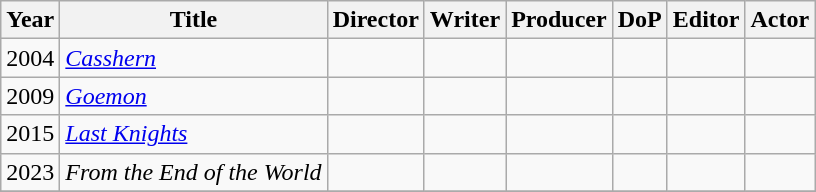<table class="wikitable">
<tr>
<th>Year</th>
<th>Title</th>
<th>Director</th>
<th>Writer</th>
<th>Producer</th>
<th>DoP</th>
<th>Editor</th>
<th>Actor</th>
</tr>
<tr>
<td>2004</td>
<td><em><a href='#'>Casshern</a></em></td>
<td></td>
<td></td>
<td></td>
<td></td>
<td></td>
<td></td>
</tr>
<tr>
<td>2009</td>
<td><em><a href='#'>Goemon</a></em></td>
<td></td>
<td></td>
<td></td>
<td></td>
<td></td>
<td></td>
</tr>
<tr>
<td>2015</td>
<td><em><a href='#'>Last Knights</a></em></td>
<td></td>
<td></td>
<td></td>
<td></td>
<td></td>
<td></td>
</tr>
<tr>
<td>2023</td>
<td><em>From the End of the World</em></td>
<td></td>
<td></td>
<td></td>
<td></td>
<td></td>
<td></td>
</tr>
<tr>
</tr>
</table>
